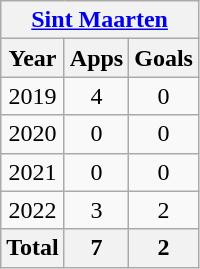<table class="wikitable" style="text-align:center">
<tr>
<th colspan=3><a href='#'>Sint Maarten</a></th>
</tr>
<tr>
<th>Year</th>
<th>Apps</th>
<th>Goals</th>
</tr>
<tr>
<td>2019</td>
<td>4</td>
<td>0</td>
</tr>
<tr>
<td>2020</td>
<td>0</td>
<td>0</td>
</tr>
<tr>
<td>2021</td>
<td>0</td>
<td>0</td>
</tr>
<tr>
<td>2022</td>
<td>3</td>
<td>2</td>
</tr>
<tr>
<th>Total</th>
<th>7</th>
<th>2</th>
</tr>
</table>
